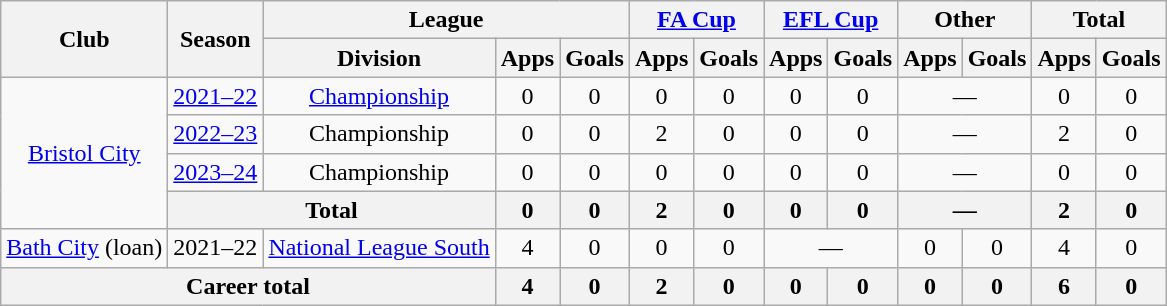<table class="wikitable" style="text-align: center;">
<tr>
<th rowspan=2>Club</th>
<th rowspan=2>Season</th>
<th colspan=3>League</th>
<th colspan=2><a href='#'>FA Cup</a></th>
<th colspan=2><a href='#'>EFL Cup</a></th>
<th colspan=2>Other</th>
<th colspan=2>Total</th>
</tr>
<tr>
<th>Division</th>
<th>Apps</th>
<th>Goals</th>
<th>Apps</th>
<th>Goals</th>
<th>Apps</th>
<th>Goals</th>
<th>Apps</th>
<th>Goals</th>
<th>Apps</th>
<th>Goals</th>
</tr>
<tr>
<td rowspan=4><a href='#'>Bristol City</a></td>
<td><a href='#'>2021–22</a></td>
<td><a href='#'>Championship</a></td>
<td>0</td>
<td>0</td>
<td>0</td>
<td>0</td>
<td>0</td>
<td>0</td>
<td colspan=2>—</td>
<td>0</td>
<td>0</td>
</tr>
<tr>
<td><a href='#'>2022–23</a></td>
<td>Championship</td>
<td>0</td>
<td>0</td>
<td>2</td>
<td>0</td>
<td>0</td>
<td>0</td>
<td colspan="2">—</td>
<td>2</td>
<td>0</td>
</tr>
<tr>
<td><a href='#'>2023–24</a></td>
<td>Championship</td>
<td>0</td>
<td>0</td>
<td>0</td>
<td>0</td>
<td>0</td>
<td>0</td>
<td colspan="2">—</td>
<td>0</td>
<td>0</td>
</tr>
<tr>
<th colspan=2>Total</th>
<th>0</th>
<th>0</th>
<th>2</th>
<th>0</th>
<th>0</th>
<th>0</th>
<th colspan=2>—</th>
<th>2</th>
<th>0</th>
</tr>
<tr>
<td><a href='#'>Bath City</a> (loan)</td>
<td>2021–22</td>
<td><a href='#'>National League South</a></td>
<td>4</td>
<td>0</td>
<td>0</td>
<td>0</td>
<td colspan=2>—</td>
<td>0</td>
<td>0</td>
<td>4</td>
<td>0</td>
</tr>
<tr>
<th colspan=3>Career total</th>
<th>4</th>
<th>0</th>
<th>2</th>
<th>0</th>
<th>0</th>
<th>0</th>
<th>0</th>
<th>0</th>
<th>6</th>
<th>0</th>
</tr>
</table>
